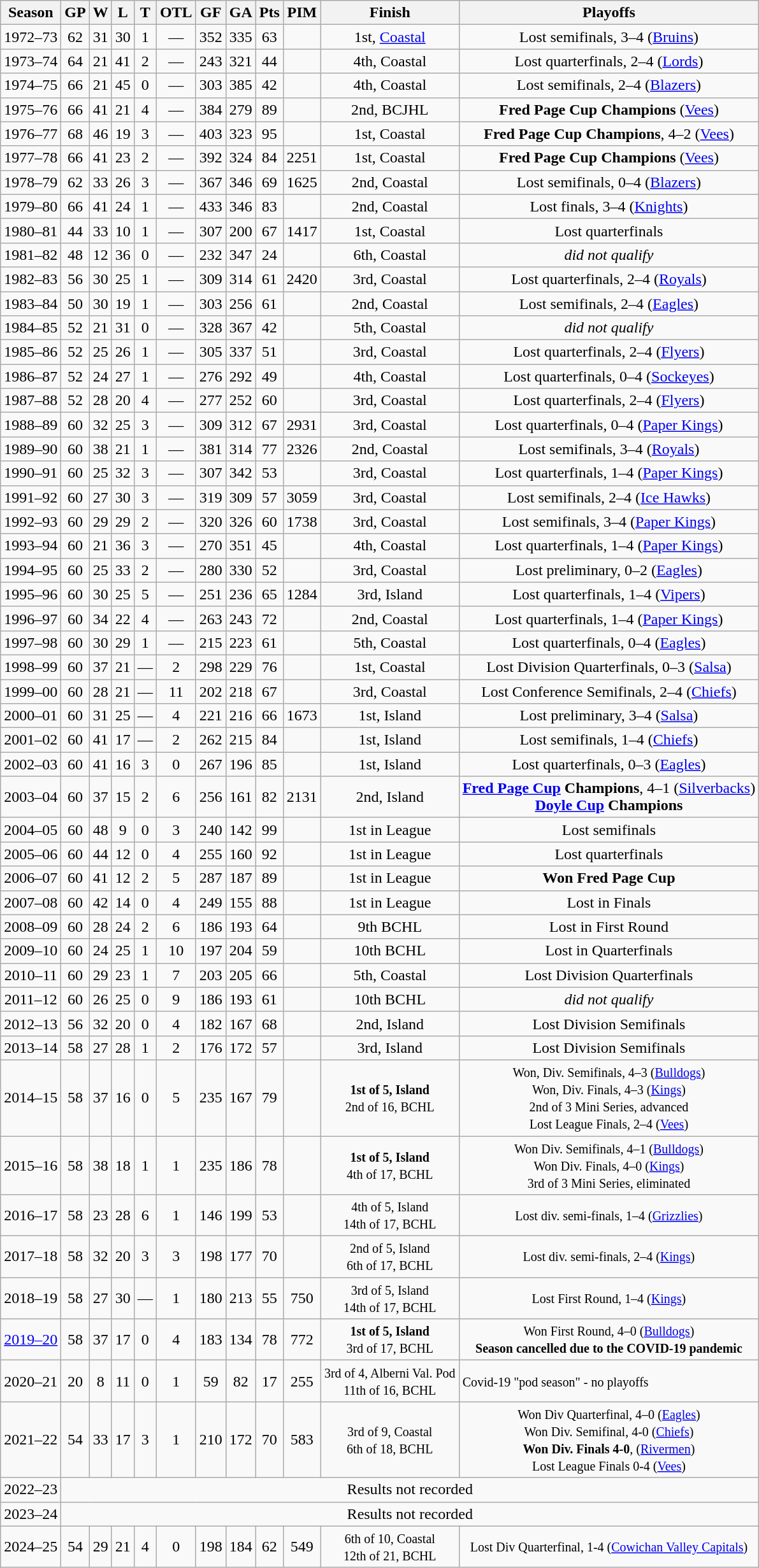<table class="wikitable" style="text-align:center">
<tr>
<th>Season</th>
<th>GP</th>
<th>W</th>
<th>L</th>
<th>T</th>
<th>OTL</th>
<th>GF</th>
<th>GA</th>
<th>Pts</th>
<th>PIM</th>
<th>Finish</th>
<th>Playoffs</th>
</tr>
<tr>
<td>1972–73</td>
<td>62</td>
<td>31</td>
<td>30</td>
<td>1</td>
<td>—</td>
<td>352</td>
<td>335</td>
<td>63</td>
<td></td>
<td>1st, <a href='#'>Coastal</a></td>
<td>Lost semifinals, 3–4 (<a href='#'>Bruins</a>)</td>
</tr>
<tr>
<td>1973–74</td>
<td>64</td>
<td>21</td>
<td>41</td>
<td>2</td>
<td>—</td>
<td>243</td>
<td>321</td>
<td>44</td>
<td></td>
<td>4th, Coastal</td>
<td>Lost quarterfinals, 2–4 (<a href='#'>Lords</a>)</td>
</tr>
<tr>
<td>1974–75</td>
<td>66</td>
<td>21</td>
<td>45</td>
<td>0</td>
<td>—</td>
<td>303</td>
<td>385</td>
<td>42</td>
<td></td>
<td>4th, Coastal</td>
<td>Lost semifinals, 2–4 (<a href='#'>Blazers</a>)</td>
</tr>
<tr>
<td>1975–76</td>
<td>66</td>
<td>41</td>
<td>21</td>
<td>4</td>
<td>—</td>
<td>384</td>
<td>279</td>
<td>89</td>
<td></td>
<td>2nd, BCJHL</td>
<td><strong>Fred Page Cup Champions</strong> (<a href='#'>Vees</a>)</td>
</tr>
<tr>
<td>1976–77</td>
<td>68</td>
<td>46</td>
<td>19</td>
<td>3</td>
<td>—</td>
<td>403</td>
<td>323</td>
<td>95</td>
<td></td>
<td>1st, Coastal</td>
<td><strong>Fred Page Cup Champions</strong>, 4–2 (<a href='#'>Vees</a>)</td>
</tr>
<tr>
<td>1977–78</td>
<td>66</td>
<td>41</td>
<td>23</td>
<td>2</td>
<td>—</td>
<td>392</td>
<td>324</td>
<td>84</td>
<td>2251</td>
<td>1st, Coastal</td>
<td><strong>Fred Page Cup Champions</strong> (<a href='#'>Vees</a>)</td>
</tr>
<tr>
<td>1978–79</td>
<td>62</td>
<td>33</td>
<td>26</td>
<td>3</td>
<td>—</td>
<td>367</td>
<td>346</td>
<td>69</td>
<td>1625</td>
<td>2nd, Coastal</td>
<td>Lost semifinals, 0–4 (<a href='#'>Blazers</a>)</td>
</tr>
<tr>
<td>1979–80</td>
<td>66</td>
<td>41</td>
<td>24</td>
<td>1</td>
<td>—</td>
<td>433</td>
<td>346</td>
<td>83</td>
<td></td>
<td>2nd, Coastal</td>
<td>Lost finals, 3–4 (<a href='#'>Knights</a>)</td>
</tr>
<tr>
<td>1980–81</td>
<td>44</td>
<td>33</td>
<td>10</td>
<td>1</td>
<td>—</td>
<td>307</td>
<td>200</td>
<td>67</td>
<td>1417</td>
<td>1st, Coastal</td>
<td>Lost quarterfinals</td>
</tr>
<tr>
<td>1981–82</td>
<td>48</td>
<td>12</td>
<td>36</td>
<td>0</td>
<td>—</td>
<td>232</td>
<td>347</td>
<td>24</td>
<td></td>
<td>6th, Coastal</td>
<td><em>did not qualify</em></td>
</tr>
<tr>
<td>1982–83</td>
<td>56</td>
<td>30</td>
<td>25</td>
<td>1</td>
<td>—</td>
<td>309</td>
<td>314</td>
<td>61</td>
<td>2420</td>
<td>3rd, Coastal</td>
<td>Lost quarterfinals, 2–4 (<a href='#'>Royals</a>)</td>
</tr>
<tr>
<td>1983–84</td>
<td>50</td>
<td>30</td>
<td>19</td>
<td>1</td>
<td>—</td>
<td>303</td>
<td>256</td>
<td>61</td>
<td></td>
<td>2nd, Coastal</td>
<td>Lost semifinals, 2–4 (<a href='#'>Eagles</a>)</td>
</tr>
<tr>
<td>1984–85</td>
<td>52</td>
<td>21</td>
<td>31</td>
<td>0</td>
<td>—</td>
<td>328</td>
<td>367</td>
<td>42</td>
<td></td>
<td>5th, Coastal</td>
<td><em>did not qualify</em></td>
</tr>
<tr>
<td>1985–86</td>
<td>52</td>
<td>25</td>
<td>26</td>
<td>1</td>
<td>—</td>
<td>305</td>
<td>337</td>
<td>51</td>
<td></td>
<td>3rd, Coastal</td>
<td>Lost quarterfinals, 2–4 (<a href='#'>Flyers</a>)</td>
</tr>
<tr>
<td>1986–87</td>
<td>52</td>
<td>24</td>
<td>27</td>
<td>1</td>
<td>—</td>
<td>276</td>
<td>292</td>
<td>49</td>
<td></td>
<td>4th, Coastal</td>
<td>Lost quarterfinals, 0–4 (<a href='#'>Sockeyes</a>)</td>
</tr>
<tr>
<td>1987–88</td>
<td>52</td>
<td>28</td>
<td>20</td>
<td>4</td>
<td>—</td>
<td>277</td>
<td>252</td>
<td>60</td>
<td></td>
<td>3rd, Coastal</td>
<td>Lost quarterfinals, 2–4 (<a href='#'>Flyers</a>)</td>
</tr>
<tr>
<td>1988–89</td>
<td>60</td>
<td>32</td>
<td>25</td>
<td>3</td>
<td>—</td>
<td>309</td>
<td>312</td>
<td>67</td>
<td>2931</td>
<td>3rd, Coastal</td>
<td>Lost quarterfinals, 0–4 (<a href='#'>Paper Kings</a>)</td>
</tr>
<tr>
<td>1989–90</td>
<td>60</td>
<td>38</td>
<td>21</td>
<td>1</td>
<td>—</td>
<td>381</td>
<td>314</td>
<td>77</td>
<td>2326</td>
<td>2nd, Coastal</td>
<td>Lost semifinals, 3–4 (<a href='#'>Royals</a>)</td>
</tr>
<tr>
<td>1990–91</td>
<td>60</td>
<td>25</td>
<td>32</td>
<td>3</td>
<td>—</td>
<td>307</td>
<td>342</td>
<td>53</td>
<td></td>
<td>3rd, Coastal</td>
<td>Lost quarterfinals, 1–4 (<a href='#'>Paper Kings</a>)</td>
</tr>
<tr>
<td>1991–92</td>
<td>60</td>
<td>27</td>
<td>30</td>
<td>3</td>
<td>—</td>
<td>319</td>
<td>309</td>
<td>57</td>
<td>3059</td>
<td>3rd, Coastal</td>
<td>Lost semifinals, 2–4 (<a href='#'>Ice Hawks</a>)</td>
</tr>
<tr>
<td>1992–93</td>
<td>60</td>
<td>29</td>
<td>29</td>
<td>2</td>
<td>—</td>
<td>320</td>
<td>326</td>
<td>60</td>
<td>1738</td>
<td>3rd, Coastal</td>
<td>Lost semifinals, 3–4 (<a href='#'>Paper Kings</a>)</td>
</tr>
<tr>
<td>1993–94</td>
<td>60</td>
<td>21</td>
<td>36</td>
<td>3</td>
<td>—</td>
<td>270</td>
<td>351</td>
<td>45</td>
<td></td>
<td>4th, Coastal</td>
<td>Lost quarterfinals, 1–4 (<a href='#'>Paper Kings</a>)</td>
</tr>
<tr>
<td>1994–95</td>
<td>60</td>
<td>25</td>
<td>33</td>
<td>2</td>
<td>—</td>
<td>280</td>
<td>330</td>
<td>52</td>
<td></td>
<td>3rd, Coastal</td>
<td>Lost preliminary, 0–2 (<a href='#'>Eagles</a>)</td>
</tr>
<tr>
<td>1995–96</td>
<td>60</td>
<td>30</td>
<td>25</td>
<td>5</td>
<td>—</td>
<td>251</td>
<td>236</td>
<td>65</td>
<td>1284</td>
<td>3rd, Island</td>
<td>Lost quarterfinals, 1–4 (<a href='#'>Vipers</a>)</td>
</tr>
<tr>
<td>1996–97</td>
<td>60</td>
<td>34</td>
<td>22</td>
<td>4</td>
<td>—</td>
<td>263</td>
<td>243</td>
<td>72</td>
<td></td>
<td>2nd, Coastal</td>
<td>Lost quarterfinals, 1–4 (<a href='#'>Paper Kings</a>)</td>
</tr>
<tr>
<td>1997–98</td>
<td>60</td>
<td>30</td>
<td>29</td>
<td>1</td>
<td>—</td>
<td>215</td>
<td>223</td>
<td>61</td>
<td></td>
<td>5th, Coastal</td>
<td>Lost quarterfinals, 0–4 (<a href='#'>Eagles</a>)</td>
</tr>
<tr>
<td>1998–99</td>
<td>60</td>
<td>37</td>
<td>21</td>
<td>—</td>
<td>2</td>
<td>298</td>
<td>229</td>
<td>76</td>
<td></td>
<td>1st, Coastal</td>
<td>Lost Division Quarterfinals, 0–3 (<a href='#'>Salsa</a>)</td>
</tr>
<tr>
<td>1999–00</td>
<td>60</td>
<td>28</td>
<td>21</td>
<td>—</td>
<td>11</td>
<td>202</td>
<td>218</td>
<td>67</td>
<td></td>
<td>3rd, Coastal</td>
<td>Lost Conference Semifinals, 2–4 (<a href='#'>Chiefs</a>)</td>
</tr>
<tr>
<td>2000–01</td>
<td>60</td>
<td>31</td>
<td>25</td>
<td>—</td>
<td>4</td>
<td>221</td>
<td>216</td>
<td>66</td>
<td>1673</td>
<td>1st, Island</td>
<td>Lost preliminary, 3–4 (<a href='#'>Salsa</a>)</td>
</tr>
<tr>
<td>2001–02</td>
<td>60</td>
<td>41</td>
<td>17</td>
<td>—</td>
<td>2</td>
<td>262</td>
<td>215</td>
<td>84</td>
<td></td>
<td>1st, Island</td>
<td>Lost semifinals, 1–4 (<a href='#'>Chiefs</a>)</td>
</tr>
<tr>
<td>2002–03</td>
<td>60</td>
<td>41</td>
<td>16</td>
<td>3</td>
<td>0</td>
<td>267</td>
<td>196</td>
<td>85</td>
<td></td>
<td>1st, Island</td>
<td>Lost quarterfinals, 0–3 (<a href='#'>Eagles</a>)</td>
</tr>
<tr>
<td>2003–04</td>
<td>60</td>
<td>37</td>
<td>15</td>
<td>2</td>
<td>6</td>
<td>256</td>
<td>161</td>
<td>82</td>
<td>2131</td>
<td>2nd, Island</td>
<td><strong><a href='#'>Fred Page Cup</a> Champions</strong>, 4–1 (<a href='#'>Silverbacks</a>)<br><strong><a href='#'>Doyle Cup</a> Champions</strong></td>
</tr>
<tr>
<td>2004–05</td>
<td>60</td>
<td>48</td>
<td>9</td>
<td>0</td>
<td>3</td>
<td>240</td>
<td>142</td>
<td>99</td>
<td></td>
<td>1st in League</td>
<td>Lost semifinals</td>
</tr>
<tr>
<td>2005–06</td>
<td>60</td>
<td>44</td>
<td>12</td>
<td>0</td>
<td>4</td>
<td>255</td>
<td>160</td>
<td>92</td>
<td></td>
<td>1st in League</td>
<td>Lost quarterfinals</td>
</tr>
<tr>
<td>2006–07</td>
<td>60</td>
<td>41</td>
<td>12</td>
<td>2</td>
<td>5</td>
<td>287</td>
<td>187</td>
<td>89</td>
<td></td>
<td>1st in League</td>
<td><strong>Won Fred Page Cup</strong></td>
</tr>
<tr>
<td>2007–08</td>
<td>60</td>
<td>42</td>
<td>14</td>
<td>0</td>
<td>4</td>
<td>249</td>
<td>155</td>
<td>88</td>
<td></td>
<td>1st in League</td>
<td>Lost in Finals</td>
</tr>
<tr>
<td>2008–09</td>
<td>60</td>
<td>28</td>
<td>24</td>
<td>2</td>
<td>6</td>
<td>186</td>
<td>193</td>
<td>64</td>
<td></td>
<td>9th BCHL</td>
<td>Lost in First Round</td>
</tr>
<tr>
<td>2009–10</td>
<td>60</td>
<td>24</td>
<td>25</td>
<td>1</td>
<td>10</td>
<td>197</td>
<td>204</td>
<td>59</td>
<td></td>
<td>10th BCHL</td>
<td>Lost in Quarterfinals</td>
</tr>
<tr>
<td>2010–11</td>
<td>60</td>
<td>29</td>
<td>23</td>
<td>1</td>
<td>7</td>
<td>203</td>
<td>205</td>
<td>66</td>
<td></td>
<td>5th, Coastal</td>
<td>Lost Division Quarterfinals</td>
</tr>
<tr>
<td>2011–12</td>
<td>60</td>
<td>26</td>
<td>25</td>
<td>0</td>
<td>9</td>
<td>186</td>
<td>193</td>
<td>61</td>
<td></td>
<td>10th BCHL</td>
<td><em>did not qualify</em></td>
</tr>
<tr>
<td>2012–13</td>
<td>56</td>
<td>32</td>
<td>20</td>
<td>0</td>
<td>4</td>
<td>182</td>
<td>167</td>
<td>68</td>
<td></td>
<td>2nd, Island</td>
<td>Lost Division Semifinals</td>
</tr>
<tr>
<td>2013–14</td>
<td>58</td>
<td>27</td>
<td>28</td>
<td>1</td>
<td>2</td>
<td>176</td>
<td>172</td>
<td>57</td>
<td></td>
<td>3rd, Island</td>
<td>Lost Division Semifinals</td>
</tr>
<tr>
<td>2014–15</td>
<td>58</td>
<td>37</td>
<td>16</td>
<td>0</td>
<td>5</td>
<td>235</td>
<td>167</td>
<td>79</td>
<td></td>
<td><small><strong>1st of 5, Island</strong><br>2nd of 16, BCHL</small></td>
<td><small>Won, Div. Semifinals, 4–3 (<a href='#'>Bulldogs</a>)<br>Won, Div. Finals, 4–3 (<a href='#'>Kings</a>)<br>2nd of 3 Mini Series, advanced<br>Lost League Finals, 2–4 (<a href='#'>Vees</a>)</small></td>
</tr>
<tr>
<td>2015–16</td>
<td>58</td>
<td>38</td>
<td>18</td>
<td>1</td>
<td>1</td>
<td>235</td>
<td>186</td>
<td>78</td>
<td></td>
<td><small><strong>1st of 5, Island</strong><br>4th of 17, BCHL</small></td>
<td><small>Won Div. Semifinals, 4–1 (<a href='#'>Bulldogs</a>)<br>Won Div. Finals, 4–0 (<a href='#'>Kings</a>)<br>3rd of 3 Mini Series, eliminated</small></td>
</tr>
<tr>
<td>2016–17</td>
<td>58</td>
<td>23</td>
<td>28</td>
<td>6</td>
<td>1</td>
<td>146</td>
<td>199</td>
<td>53</td>
<td></td>
<td><small>4th of 5, Island<br>14th of 17, BCHL</small></td>
<td><small>Lost div. semi-finals, 1–4 (<a href='#'>Grizzlies</a>)</small></td>
</tr>
<tr>
<td>2017–18</td>
<td>58</td>
<td>32</td>
<td>20</td>
<td>3</td>
<td>3</td>
<td>198</td>
<td>177</td>
<td>70</td>
<td></td>
<td><small>2nd of 5, Island<br>6th of 17, BCHL</small></td>
<td><small>Lost div. semi-finals, 2–4 (<a href='#'>Kings</a>)</small></td>
</tr>
<tr>
<td>2018–19</td>
<td>58</td>
<td>27</td>
<td>30</td>
<td>—</td>
<td>1</td>
<td>180</td>
<td>213</td>
<td>55</td>
<td>750</td>
<td><small>3rd of 5, Island<br>14th of 17, BCHL</small></td>
<td><small>Lost First Round, 1–4 (<a href='#'>Kings</a>)</small></td>
</tr>
<tr>
<td><a href='#'>2019–20</a></td>
<td>58</td>
<td>37</td>
<td>17</td>
<td>0</td>
<td>4</td>
<td>183</td>
<td>134</td>
<td>78</td>
<td>772</td>
<td><small><strong>1st of 5, Island</strong><br>3rd of 17, BCHL</small></td>
<td><small>Won First Round, 4–0 (<a href='#'>Bulldogs</a>)<br><strong>Season cancelled due to the COVID-19 pandemic</strong></small></td>
</tr>
<tr>
<td>2020–21</td>
<td>20</td>
<td>8</td>
<td>11</td>
<td>0</td>
<td>1</td>
<td>59</td>
<td>82</td>
<td>17</td>
<td>255</td>
<td><small>3rd of 4, Alberni Val. Pod<br>11th of 16, BCHL</small></td>
<td align=left><small>Covid-19 "pod season" - no playoffs</small></td>
</tr>
<tr>
<td>2021–22</td>
<td>54</td>
<td>33</td>
<td>17</td>
<td>3</td>
<td>1</td>
<td>210</td>
<td>172</td>
<td>70</td>
<td>583</td>
<td><small>3rd of 9, Coastal<br>6th of 18, BCHL</small></td>
<td><small>Won Div Quarterfinal, 4–0 (<a href='#'>Eagles</a>)<br>Won Div. Semifinal, 4-0 (<a href='#'>Chiefs</a>)<br><strong>Won Div. Finals 4-0</strong>, (<a href='#'>Rivermen</a>)<br>Lost League Finals 0-4 (<a href='#'>Vees</a>) </small></td>
</tr>
<tr>
<td>2022–23</td>
<td colspan=11>Results not recorded</td>
</tr>
<tr>
<td>2023–24</td>
<td colspan=11>Results not recorded</td>
</tr>
<tr>
<td>2024–25</td>
<td>54</td>
<td>29</td>
<td>21</td>
<td>4</td>
<td>0</td>
<td>198</td>
<td>184</td>
<td>62</td>
<td>549</td>
<td><small>6th of 10, Coastal<br>12th of 21, BCHL</small></td>
<td><small>Lost Div Quarterfinal, 1-4 (<a href='#'>Cowichan Valley Capitals</a>)</small></td>
</tr>
</table>
